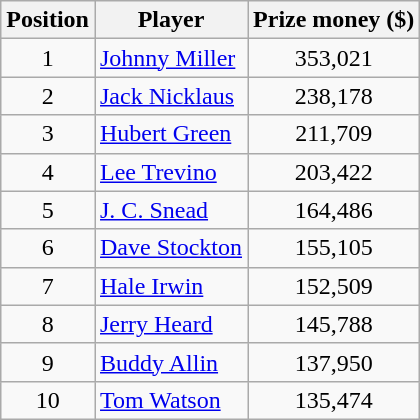<table class="wikitable">
<tr>
<th>Position</th>
<th>Player</th>
<th>Prize money ($)</th>
</tr>
<tr>
<td align=center>1</td>
<td> <a href='#'>Johnny Miller</a></td>
<td align=center>353,021</td>
</tr>
<tr>
<td align=center>2</td>
<td> <a href='#'>Jack Nicklaus</a></td>
<td align=center>238,178</td>
</tr>
<tr>
<td align=center>3</td>
<td> <a href='#'>Hubert Green</a></td>
<td align=center>211,709</td>
</tr>
<tr>
<td align=center>4</td>
<td> <a href='#'>Lee Trevino</a></td>
<td align=center>203,422</td>
</tr>
<tr>
<td align=center>5</td>
<td> <a href='#'>J. C. Snead</a></td>
<td align=center>164,486</td>
</tr>
<tr>
<td align=center>6</td>
<td> <a href='#'>Dave Stockton</a></td>
<td align=center>155,105</td>
</tr>
<tr>
<td align=center>7</td>
<td> <a href='#'>Hale Irwin</a></td>
<td align=center>152,509</td>
</tr>
<tr>
<td align=center>8</td>
<td> <a href='#'>Jerry Heard</a></td>
<td align=center>145,788</td>
</tr>
<tr>
<td align=center>9</td>
<td> <a href='#'>Buddy Allin</a></td>
<td align=center>137,950</td>
</tr>
<tr>
<td align=center>10</td>
<td> <a href='#'>Tom Watson</a></td>
<td align=center>135,474</td>
</tr>
</table>
